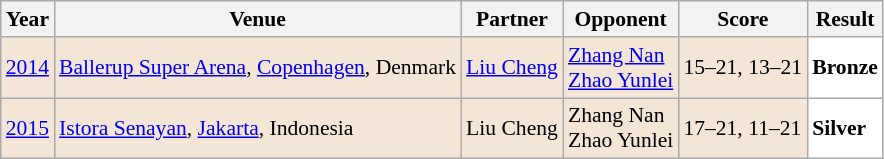<table class="sortable wikitable" style="font-size: 90%;">
<tr>
<th>Year</th>
<th>Venue</th>
<th>Partner</th>
<th>Opponent</th>
<th>Score</th>
<th>Result</th>
</tr>
<tr style="background:#F3E6D7">
<td align="center"><a href='#'>2014</a></td>
<td align="left"><a href='#'>Ballerup Super Arena</a>, <a href='#'>Copenhagen</a>, Denmark</td>
<td align="left"> <a href='#'>Liu Cheng</a></td>
<td align="left"> <a href='#'>Zhang Nan</a><br> <a href='#'>Zhao Yunlei</a></td>
<td align="left">15–21, 13–21</td>
<td style="text-align:left; background:white"> <strong>Bronze</strong></td>
</tr>
<tr style="background:#F3E6D7">
<td align="center"><a href='#'>2015</a></td>
<td align="left"><a href='#'>Istora Senayan</a>, <a href='#'>Jakarta</a>, Indonesia</td>
<td align="left"> Liu Cheng</td>
<td align="left"> Zhang Nan<br> Zhao Yunlei</td>
<td align="left">17–21, 11–21</td>
<td style="text-align:left; background:white"> <strong>Silver</strong></td>
</tr>
</table>
